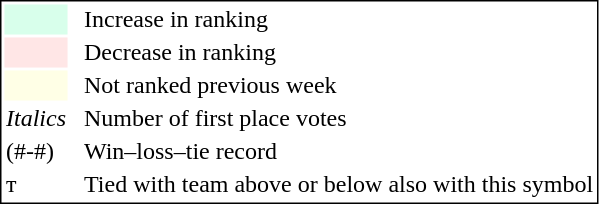<table style="border:1px solid black; float:left;">
<tr>
<td style="background:#D8FFEB; width:20px;"></td>
<td> </td>
<td>Increase in ranking</td>
</tr>
<tr>
<td style="background:#FFE6E6; width:20px;"></td>
<td> </td>
<td>Decrease in ranking</td>
</tr>
<tr>
<td style="background:#FFFFE6; width:20px;"></td>
<td> </td>
<td>Not ranked previous week</td>
</tr>
<tr>
<td><em>Italics</em></td>
<td> </td>
<td>Number of first place votes</td>
</tr>
<tr>
<td>(#-#)</td>
<td> </td>
<td>Win–loss–tie record</td>
</tr>
<tr>
<td>т</td>
<td></td>
<td>Tied with team above or below also with this symbol</td>
</tr>
</table>
